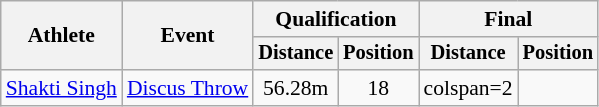<table class="wikitable" style="font-size:90%">
<tr>
<th rowspan="2">Athlete</th>
<th rowspan="2">Event</th>
<th colspan="2">Qualification</th>
<th colspan="2">Final</th>
</tr>
<tr style="font-size:95%">
<th>Distance</th>
<th>Position</th>
<th>Distance</th>
<th>Position</th>
</tr>
<tr style=text-align:center>
<td style=text-align:left><a href='#'>Shakti Singh</a></td>
<td style="text-align:left"><a href='#'>Discus Throw</a></td>
<td>56.28m</td>
<td>18</td>
<td>colspan=2 </td>
</tr>
</table>
